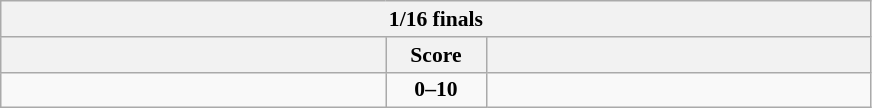<table class="wikitable" style="text-align: center; font-size:90% ">
<tr>
<th colspan=3>1/16 finals</th>
</tr>
<tr>
<th align="right" width="250"></th>
<th width="60">Score</th>
<th align="left" width="250"></th>
</tr>
<tr>
<td align=left></td>
<td align=center><strong>0–10</strong></td>
<td align=left><strong></strong></td>
</tr>
</table>
